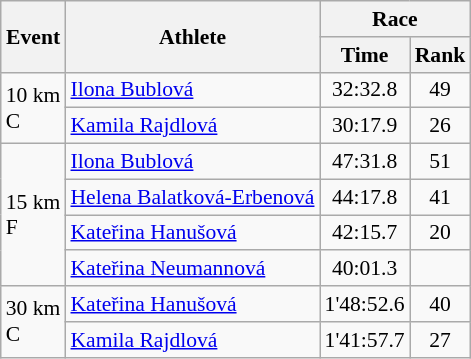<table class="wikitable" border="1" style="font-size:90%">
<tr>
<th rowspan=2>Event</th>
<th rowspan=2>Athlete</th>
<th colspan=2>Race</th>
</tr>
<tr>
<th>Time</th>
<th>Rank</th>
</tr>
<tr>
<td rowspan=2>10 km <br> C</td>
<td><a href='#'>Ilona Bublová</a></td>
<td align=center>32:32.8</td>
<td align=center>49</td>
</tr>
<tr>
<td><a href='#'>Kamila Rajdlová</a></td>
<td align=center>30:17.9</td>
<td align=center>26</td>
</tr>
<tr>
<td rowspan=4>15 km <br> F</td>
<td><a href='#'>Ilona Bublová</a></td>
<td align=center>47:31.8</td>
<td align=center>51</td>
</tr>
<tr>
<td><a href='#'>Helena Balatková-Erbenová</a></td>
<td align=center>44:17.8</td>
<td align=center>41</td>
</tr>
<tr>
<td><a href='#'>Kateřina Hanušová</a></td>
<td align=center>42:15.7</td>
<td align=center>20</td>
</tr>
<tr>
<td><a href='#'>Kateřina Neumannová</a></td>
<td align=center>40:01.3</td>
<td align=center></td>
</tr>
<tr>
<td rowspan=2>30 km <br> C</td>
<td><a href='#'>Kateřina Hanušová</a></td>
<td align=center>1'48:52.6</td>
<td align=center>40</td>
</tr>
<tr>
<td><a href='#'>Kamila Rajdlová</a></td>
<td align=center>1'41:57.7</td>
<td align=center>27</td>
</tr>
</table>
